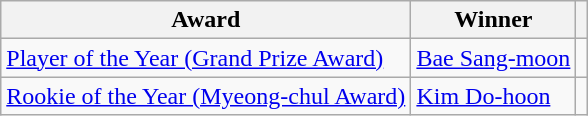<table class="wikitable">
<tr>
<th>Award</th>
<th>Winner</th>
<th></th>
</tr>
<tr>
<td><a href='#'>Player of the Year (Grand Prize Award)</a></td>
<td> <a href='#'>Bae Sang-moon</a></td>
<td></td>
</tr>
<tr>
<td><a href='#'>Rookie of the Year (Myeong-chul Award)</a></td>
<td> <a href='#'>Kim Do-hoon</a></td>
<td></td>
</tr>
</table>
